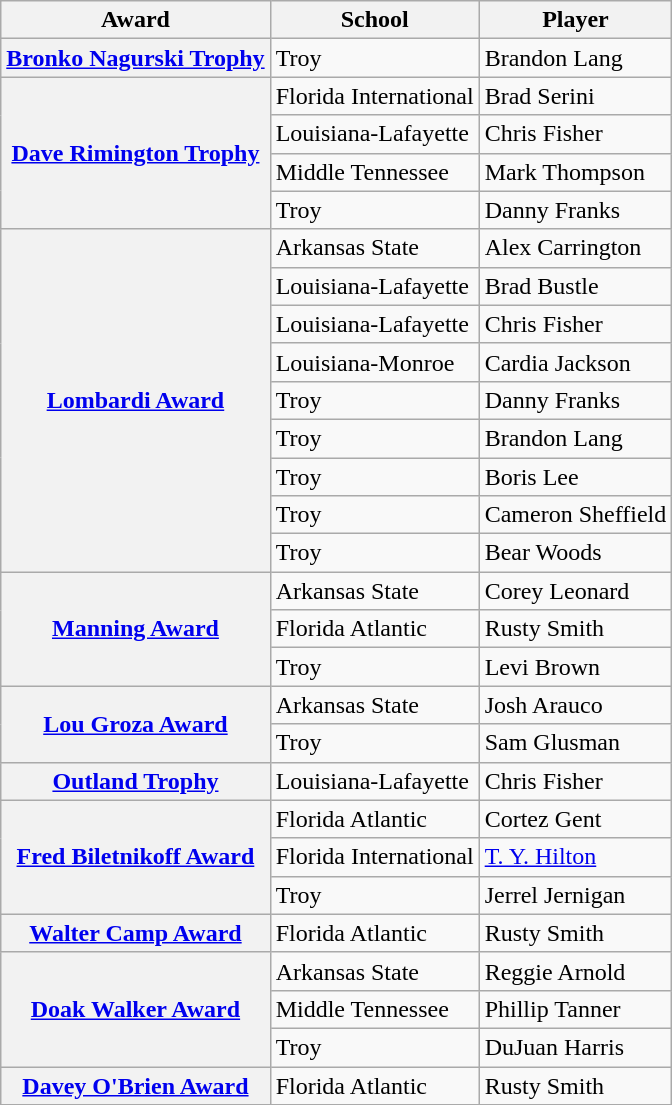<table class="wikitable">
<tr>
<th>Award</th>
<th>School</th>
<th>Player</th>
</tr>
<tr>
<th rowspan="1"><a href='#'>Bronko Nagurski Trophy</a></th>
<td>Troy</td>
<td>Brandon Lang</td>
</tr>
<tr>
<th rowspan="4"><a href='#'>Dave Rimington Trophy</a></th>
<td>Florida International</td>
<td>Brad Serini</td>
</tr>
<tr>
<td>Louisiana-Lafayette</td>
<td>Chris Fisher</td>
</tr>
<tr>
<td>Middle Tennessee</td>
<td>Mark Thompson</td>
</tr>
<tr>
<td>Troy</td>
<td>Danny Franks</td>
</tr>
<tr>
<th rowspan="9"><a href='#'>Lombardi Award</a></th>
<td>Arkansas State</td>
<td>Alex Carrington</td>
</tr>
<tr>
<td>Louisiana-Lafayette</td>
<td>Brad Bustle</td>
</tr>
<tr>
<td>Louisiana-Lafayette</td>
<td>Chris Fisher</td>
</tr>
<tr>
<td>Louisiana-Monroe</td>
<td>Cardia Jackson</td>
</tr>
<tr>
<td>Troy</td>
<td>Danny Franks</td>
</tr>
<tr>
<td>Troy</td>
<td>Brandon Lang</td>
</tr>
<tr>
<td>Troy</td>
<td>Boris Lee</td>
</tr>
<tr>
<td>Troy</td>
<td>Cameron Sheffield</td>
</tr>
<tr>
<td>Troy</td>
<td>Bear Woods</td>
</tr>
<tr>
<th rowspan="3"><a href='#'>Manning Award</a></th>
<td>Arkansas State</td>
<td>Corey Leonard</td>
</tr>
<tr>
<td>Florida Atlantic</td>
<td>Rusty Smith</td>
</tr>
<tr>
<td>Troy</td>
<td>Levi Brown</td>
</tr>
<tr>
<th rowspan="2"><a href='#'>Lou Groza Award</a></th>
<td>Arkansas State</td>
<td>Josh Arauco</td>
</tr>
<tr>
<td>Troy</td>
<td>Sam Glusman</td>
</tr>
<tr>
<th rowspan="1"><a href='#'>Outland Trophy</a></th>
<td>Louisiana-Lafayette</td>
<td>Chris Fisher</td>
</tr>
<tr>
<th rowspan="3"><a href='#'>Fred Biletnikoff Award</a></th>
<td>Florida Atlantic</td>
<td>Cortez Gent</td>
</tr>
<tr>
<td>Florida International</td>
<td><a href='#'>T. Y. Hilton</a></td>
</tr>
<tr>
<td>Troy</td>
<td>Jerrel Jernigan</td>
</tr>
<tr>
<th rowspan="1"><a href='#'>Walter Camp Award</a></th>
<td>Florida Atlantic</td>
<td>Rusty Smith</td>
</tr>
<tr>
<th rowspan="3"><a href='#'>Doak Walker Award</a></th>
<td>Arkansas State</td>
<td>Reggie Arnold</td>
</tr>
<tr>
<td>Middle Tennessee</td>
<td>Phillip Tanner</td>
</tr>
<tr>
<td>Troy</td>
<td>DuJuan Harris</td>
</tr>
<tr>
<th rowspan="1"><a href='#'>Davey O'Brien Award</a></th>
<td>Florida Atlantic</td>
<td>Rusty Smith</td>
</tr>
<tr>
</tr>
</table>
